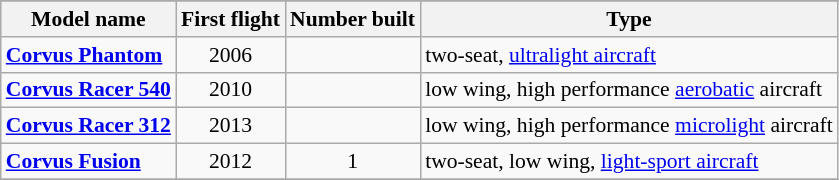<table class="wikitable" align=center style="font-size:90%;">
<tr>
</tr>
<tr style="background:#efefef;">
<th>Model name</th>
<th>First flight</th>
<th>Number built</th>
<th>Type</th>
</tr>
<tr>
<td align=left><strong><a href='#'>Corvus Phantom</a></strong></td>
<td align=center>2006</td>
<td align=center></td>
<td align=left>two-seat, <a href='#'>ultralight aircraft</a></td>
</tr>
<tr>
<td align=left><strong><a href='#'>Corvus Racer 540</a></strong></td>
<td align=center>2010</td>
<td align=center></td>
<td align=left>low wing, high performance <a href='#'>aerobatic</a> aircraft</td>
</tr>
<tr>
<td align=left><strong><a href='#'>Corvus Racer 312</a></strong></td>
<td align=center>2013</td>
<td align=center></td>
<td align=left>low wing, high performance <a href='#'>microlight</a> aircraft</td>
</tr>
<tr>
<td align=left><strong><a href='#'>Corvus Fusion</a></strong></td>
<td align=center>2012</td>
<td align=center>1</td>
<td align=left>two-seat, low wing, <a href='#'>light-sport aircraft</a></td>
</tr>
<tr>
</tr>
</table>
